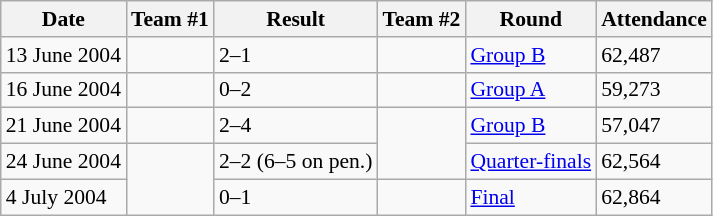<table class="wikitable" style="font-size:90%">
<tr>
<th>Date</th>
<th>Team #1</th>
<th>Result</th>
<th>Team #2</th>
<th>Round</th>
<th>Attendance</th>
</tr>
<tr>
<td>13 June 2004</td>
<td></td>
<td>2–1</td>
<td></td>
<td><a href='#'>Group B</a></td>
<td>62,487</td>
</tr>
<tr>
<td>16 June 2004</td>
<td></td>
<td>0–2</td>
<td></td>
<td><a href='#'>Group A</a></td>
<td>59,273</td>
</tr>
<tr>
<td>21 June 2004</td>
<td></td>
<td>2–4</td>
<td rowspan="2"></td>
<td><a href='#'>Group B</a></td>
<td>57,047</td>
</tr>
<tr>
<td>24 June 2004</td>
<td rowspan="2"></td>
<td>2–2 (6–5 on pen.)</td>
<td><a href='#'>Quarter-finals</a></td>
<td>62,564</td>
</tr>
<tr>
<td>4 July 2004</td>
<td>0–1</td>
<td></td>
<td><a href='#'>Final</a></td>
<td>62,864</td>
</tr>
</table>
